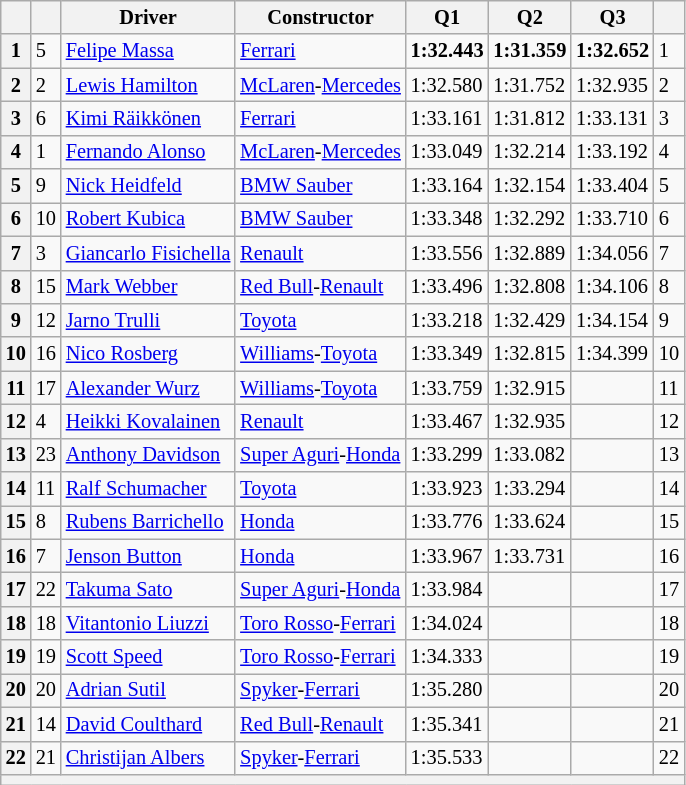<table class="wikitable sortable" style="font-size:85%">
<tr>
<th></th>
<th></th>
<th>Driver</th>
<th>Constructor</th>
<th>Q1</th>
<th>Q2</th>
<th>Q3</th>
<th></th>
</tr>
<tr>
<th>1</th>
<td>5</td>
<td> <a href='#'>Felipe Massa</a></td>
<td><a href='#'>Ferrari</a></td>
<td><strong>1:32.443</strong></td>
<td><strong>1:31.359</strong></td>
<td><strong>1:32.652</strong></td>
<td>1</td>
</tr>
<tr>
<th>2</th>
<td>2</td>
<td> <a href='#'>Lewis Hamilton</a></td>
<td align="center" nowrap><a href='#'>McLaren</a>-<a href='#'>Mercedes</a></td>
<td>1:32.580</td>
<td>1:31.752</td>
<td>1:32.935</td>
<td>2</td>
</tr>
<tr>
<th>3</th>
<td>6</td>
<td> <a href='#'>Kimi Räikkönen</a></td>
<td><a href='#'>Ferrari</a></td>
<td>1:33.161</td>
<td>1:31.812</td>
<td>1:33.131</td>
<td>3</td>
</tr>
<tr>
<th>4</th>
<td>1</td>
<td> <a href='#'>Fernando Alonso</a></td>
<td><a href='#'>McLaren</a>-<a href='#'>Mercedes</a></td>
<td>1:33.049</td>
<td>1:32.214</td>
<td>1:33.192</td>
<td>4</td>
</tr>
<tr>
<th>5</th>
<td>9</td>
<td> <a href='#'>Nick Heidfeld</a></td>
<td><a href='#'>BMW Sauber</a></td>
<td>1:33.164</td>
<td>1:32.154</td>
<td>1:33.404</td>
<td>5</td>
</tr>
<tr>
<th>6</th>
<td>10</td>
<td> <a href='#'>Robert Kubica</a></td>
<td><a href='#'>BMW Sauber</a></td>
<td>1:33.348</td>
<td>1:32.292</td>
<td>1:33.710</td>
<td>6</td>
</tr>
<tr>
<th>7</th>
<td>3</td>
<td align="center" nowrap> <a href='#'>Giancarlo Fisichella</a></td>
<td><a href='#'>Renault</a></td>
<td>1:33.556</td>
<td>1:32.889</td>
<td>1:34.056</td>
<td>7</td>
</tr>
<tr>
<th>8</th>
<td>15</td>
<td> <a href='#'>Mark Webber</a></td>
<td><a href='#'>Red Bull</a>-<a href='#'>Renault</a></td>
<td>1:33.496</td>
<td>1:32.808</td>
<td>1:34.106</td>
<td>8</td>
</tr>
<tr>
<th>9</th>
<td>12</td>
<td> <a href='#'>Jarno Trulli</a></td>
<td><a href='#'>Toyota</a></td>
<td>1:33.218</td>
<td>1:32.429</td>
<td>1:34.154</td>
<td>9</td>
</tr>
<tr>
<th>10</th>
<td>16</td>
<td> <a href='#'>Nico Rosberg</a></td>
<td><a href='#'>Williams</a>-<a href='#'>Toyota</a></td>
<td>1:33.349</td>
<td>1:32.815</td>
<td>1:34.399</td>
<td>10</td>
</tr>
<tr>
<th>11</th>
<td>17</td>
<td> <a href='#'>Alexander Wurz</a></td>
<td><a href='#'>Williams</a>-<a href='#'>Toyota</a></td>
<td>1:33.759</td>
<td>1:32.915</td>
<td></td>
<td>11</td>
</tr>
<tr>
<th>12</th>
<td>4</td>
<td> <a href='#'>Heikki Kovalainen</a></td>
<td><a href='#'>Renault</a></td>
<td>1:33.467</td>
<td>1:32.935</td>
<td></td>
<td>12</td>
</tr>
<tr>
<th>13</th>
<td>23</td>
<td> <a href='#'>Anthony Davidson</a></td>
<td><a href='#'>Super Aguri</a>-<a href='#'>Honda</a></td>
<td>1:33.299</td>
<td>1:33.082</td>
<td></td>
<td>13</td>
</tr>
<tr>
<th>14</th>
<td>11</td>
<td> <a href='#'>Ralf Schumacher</a></td>
<td><a href='#'>Toyota</a></td>
<td>1:33.923</td>
<td>1:33.294</td>
<td></td>
<td>14</td>
</tr>
<tr>
<th>15</th>
<td>8</td>
<td> <a href='#'>Rubens Barrichello</a></td>
<td><a href='#'>Honda</a></td>
<td>1:33.776</td>
<td>1:33.624</td>
<td></td>
<td>15</td>
</tr>
<tr>
<th>16</th>
<td>7</td>
<td> <a href='#'>Jenson Button</a></td>
<td><a href='#'>Honda</a></td>
<td>1:33.967</td>
<td>1:33.731</td>
<td></td>
<td>16</td>
</tr>
<tr>
<th>17</th>
<td>22</td>
<td> <a href='#'>Takuma Sato</a></td>
<td><a href='#'>Super Aguri</a>-<a href='#'>Honda</a></td>
<td>1:33.984</td>
<td></td>
<td></td>
<td>17</td>
</tr>
<tr>
<th>18</th>
<td>18</td>
<td> <a href='#'>Vitantonio Liuzzi</a></td>
<td><a href='#'>Toro Rosso</a>-<a href='#'>Ferrari</a></td>
<td>1:34.024</td>
<td></td>
<td></td>
<td>18</td>
</tr>
<tr>
<th>19</th>
<td>19</td>
<td> <a href='#'>Scott Speed</a></td>
<td><a href='#'>Toro Rosso</a>-<a href='#'>Ferrari</a></td>
<td>1:34.333</td>
<td></td>
<td></td>
<td>19</td>
</tr>
<tr>
<th>20</th>
<td>20</td>
<td> <a href='#'>Adrian Sutil</a></td>
<td><a href='#'>Spyker</a>-<a href='#'>Ferrari</a></td>
<td>1:35.280</td>
<td></td>
<td></td>
<td>20</td>
</tr>
<tr>
<th>21</th>
<td>14</td>
<td> <a href='#'>David Coulthard</a></td>
<td><a href='#'>Red Bull</a>-<a href='#'>Renault</a></td>
<td>1:35.341</td>
<td></td>
<td></td>
<td>21</td>
</tr>
<tr>
<th>22</th>
<td>21</td>
<td> <a href='#'>Christijan Albers</a></td>
<td><a href='#'>Spyker</a>-<a href='#'>Ferrari</a></td>
<td>1:35.533</td>
<td></td>
<td></td>
<td>22</td>
</tr>
<tr>
<th colspan="8"></th>
</tr>
</table>
